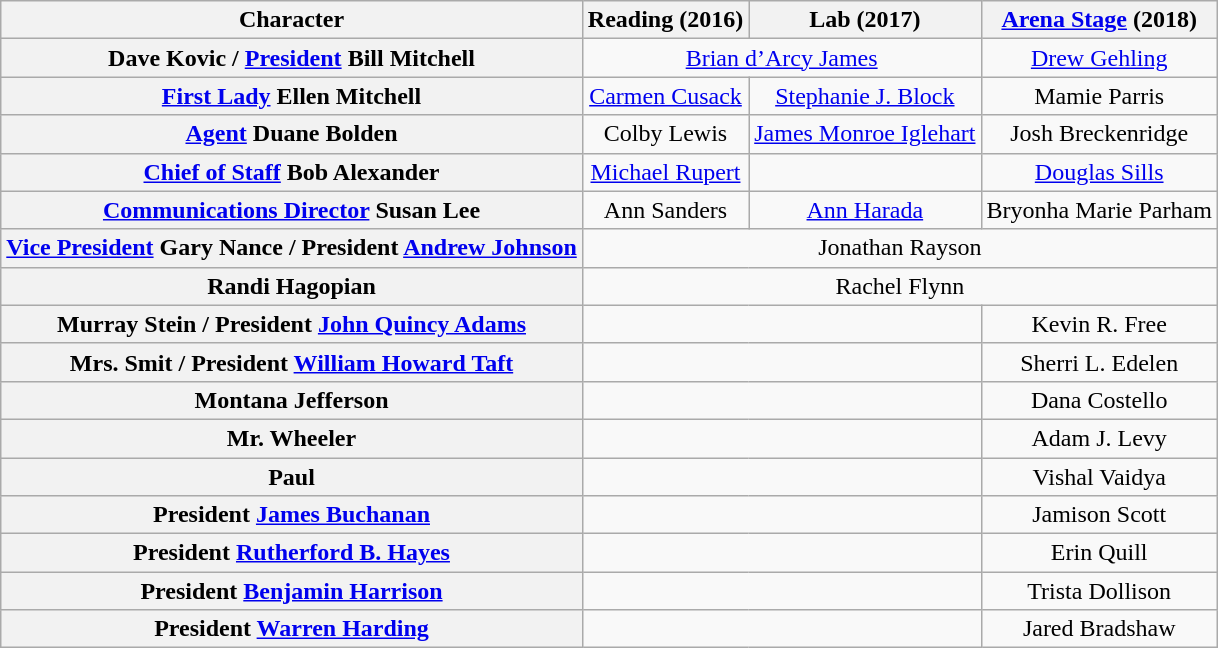<table class="wikitable" style="width:1000;">
<tr>
<th>Character</th>
<th>Reading (2016)</th>
<th>Lab (2017)</th>
<th><a href='#'>Arena Stage</a> (2018)</th>
</tr>
<tr>
<th>Dave Kovic / <a href='#'>President</a> Bill Mitchell</th>
<td colspan="2" align="center"><a href='#'>Brian d’Arcy James</a></td>
<td colspan="1" align="center"><a href='#'>Drew Gehling</a></td>
</tr>
<tr>
<th><a href='#'>First Lady</a> Ellen Mitchell</th>
<td colspan="1" align="center"><a href='#'>Carmen Cusack</a></td>
<td colspan="1" align="center"><a href='#'>Stephanie J. Block</a></td>
<td colspan="1" align="center">Mamie Parris</td>
</tr>
<tr>
<th><a href='#'>Agent</a> Duane Bolden</th>
<td colspan="1" align="center">Colby Lewis</td>
<td colspan="1" align="center"><a href='#'>James Monroe Iglehart</a></td>
<td colspan="1" align="center">Josh Breckenridge</td>
</tr>
<tr>
<th><a href='#'>Chief of Staff</a> Bob Alexander</th>
<td colspan="1" align="center"><a href='#'>Michael Rupert</a></td>
<td colspan="1" align="center"></td>
<td colspan="1" align="center"><a href='#'>Douglas Sills</a></td>
</tr>
<tr>
<th><a href='#'>Communications Director</a> Susan Lee</th>
<td colspan="1" align="center">Ann Sanders</td>
<td colspan="1" align="center"><a href='#'>Ann Harada</a></td>
<td colspan="1" align="center">Bryonha Marie Parham</td>
</tr>
<tr>
<th><a href='#'>Vice President</a> Gary Nance / President <a href='#'>Andrew Johnson</a></th>
<td colspan="3" align="center">Jonathan Rayson</td>
</tr>
<tr>
<th>Randi Hagopian</th>
<td colspan="3" align="center">Rachel Flynn</td>
</tr>
<tr>
<th>Murray Stein / President <a href='#'>John Quincy Adams</a></th>
<td colspan="2" align="center"></td>
<td colspan="1" align="center">Kevin R. Free</td>
</tr>
<tr>
<th>Mrs. Smit / President <a href='#'>William Howard Taft</a></th>
<td colspan="2" align="center"></td>
<td colspan="1" align="center">Sherri L. Edelen</td>
</tr>
<tr>
<th>Montana Jefferson</th>
<td colspan="2" align="center"></td>
<td colspan="1" align="center">Dana Costello</td>
</tr>
<tr>
<th>Mr. Wheeler</th>
<td colspan="2" align="center"></td>
<td colspan="1" align="center">Adam J. Levy</td>
</tr>
<tr>
<th>Paul</th>
<td colspan="2" align="center"></td>
<td colspan="1" align="center">Vishal Vaidya</td>
</tr>
<tr>
<th>President <a href='#'>James Buchanan</a></th>
<td colspan="2" align="center"></td>
<td colspan="1" align="center">Jamison Scott</td>
</tr>
<tr>
<th>President <a href='#'>Rutherford B. Hayes</a></th>
<td colspan="2" align="center"></td>
<td colspan="1" align="center">Erin Quill</td>
</tr>
<tr>
<th>President <a href='#'>Benjamin Harrison</a></th>
<td colspan="2" align="center"></td>
<td colspan="1" align="center">Trista Dollison</td>
</tr>
<tr>
<th>President <a href='#'>Warren Harding</a></th>
<td colspan="2" align="center"></td>
<td colspan="1" align="center">Jared Bradshaw</td>
</tr>
</table>
